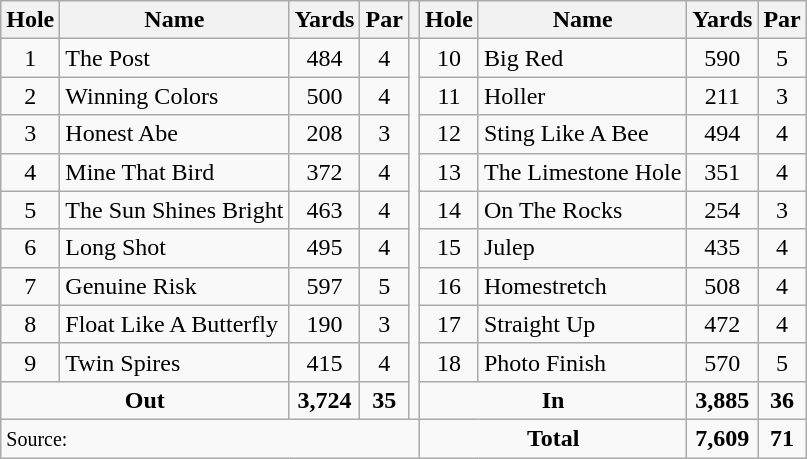<table class=wikitable>
<tr>
<th>Hole</th>
<th>Name</th>
<th>Yards</th>
<th>Par</th>
<th></th>
<th>Hole</th>
<th>Name</th>
<th>Yards</th>
<th>Par</th>
</tr>
<tr>
<td align=center>1</td>
<td>The Post</td>
<td align=center>484</td>
<td align=center>4</td>
<td rowspan=10></td>
<td align=center>10</td>
<td>Big Red</td>
<td align=center>590</td>
<td align=center>5</td>
</tr>
<tr>
<td align=center>2</td>
<td>Winning Colors</td>
<td align=center>500</td>
<td align=center>4</td>
<td align=center>11</td>
<td>Holler</td>
<td align=center>211</td>
<td align=center>3</td>
</tr>
<tr>
<td align=center>3</td>
<td>Honest Abe</td>
<td align=center>208</td>
<td align=center>3</td>
<td align=center>12</td>
<td>Sting Like A Bee</td>
<td align=center>494</td>
<td align=center>4</td>
</tr>
<tr>
<td align=center>4</td>
<td>Mine That Bird</td>
<td align=center>372</td>
<td align=center>4</td>
<td align=center>13</td>
<td>The Limestone Hole</td>
<td align=center>351</td>
<td align=center>4</td>
</tr>
<tr>
<td align=center>5</td>
<td>The Sun Shines Bright</td>
<td align=center>463</td>
<td align=center>4</td>
<td align=center>14</td>
<td>On The Rocks</td>
<td align=center>254</td>
<td align=center>3</td>
</tr>
<tr>
<td align=center>6</td>
<td>Long Shot</td>
<td align=center>495</td>
<td align=center>4</td>
<td align=center>15</td>
<td>Julep</td>
<td align=center>435</td>
<td align=center>4</td>
</tr>
<tr>
<td align=center>7</td>
<td>Genuine Risk</td>
<td align=center>597</td>
<td align=center>5</td>
<td align=center>16</td>
<td>Homestretch</td>
<td align=center>508</td>
<td align=center>4</td>
</tr>
<tr>
<td align=center>8</td>
<td>Float Like A Butterfly</td>
<td align=center>190</td>
<td align=center>3</td>
<td align=center>17</td>
<td>Straight Up</td>
<td align=center>472</td>
<td align=center>4</td>
</tr>
<tr>
<td align=center>9</td>
<td>Twin Spires</td>
<td align=center>415</td>
<td align=center>4</td>
<td align=center>18</td>
<td>Photo Finish</td>
<td align=center>570</td>
<td align=center>5</td>
</tr>
<tr>
<td colspan=2 align=center><strong>Out</strong></td>
<td align=center><strong>3,724</strong></td>
<td align=center><strong>35</strong></td>
<td colspan=2 align=center><strong>In</strong></td>
<td align=center><strong>3,885</strong></td>
<td align=center><strong>36</strong></td>
</tr>
<tr>
<td colspan=5><small>Source:</small></td>
<td colspan=2 align=center><strong>Total</strong></td>
<td align=center><strong>7,609</strong></td>
<td align=center><strong>71</strong></td>
</tr>
</table>
